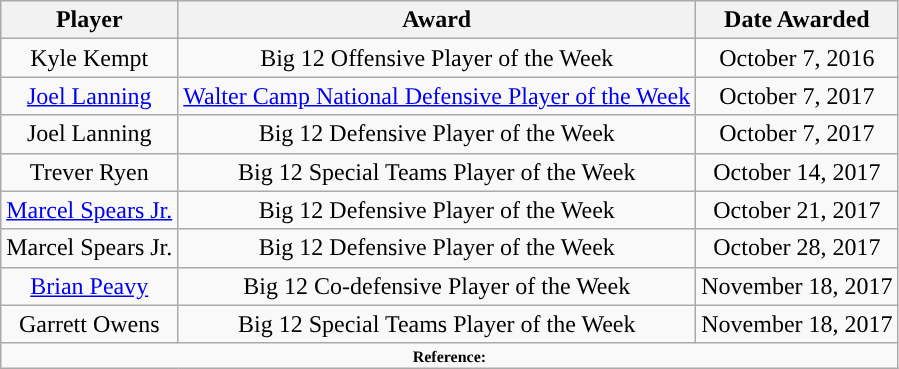<table class="wikitable" style="text-align: center">
<tr align=center>
<th>Player</th>
<th>Award</th>
<th>Date Awarded</th>
</tr>
<tr>
<td>Kyle Kempt</td>
<td>Big 12 Offensive Player of the Week</td>
<td>October 7, 2016</td>
</tr>
<tr>
<td><a href='#'>Joel Lanning</a></td>
<td><a href='#'>Walter Camp National Defensive Player of the Week</a></td>
<td>October 7, 2017</td>
</tr>
<tr>
<td>Joel Lanning</td>
<td>Big 12 Defensive Player of the Week</td>
<td>October 7, 2017</td>
</tr>
<tr>
<td>Trever Ryen</td>
<td>Big 12 Special Teams Player of the Week</td>
<td>October 14, 2017</td>
</tr>
<tr>
<td><a href='#'>Marcel Spears Jr.</a></td>
<td>Big 12 Defensive Player of the Week</td>
<td>October 21, 2017</td>
</tr>
<tr>
<td>Marcel Spears Jr.</td>
<td>Big 12 Defensive Player of the Week</td>
<td>October 28, 2017</td>
</tr>
<tr>
<td><a href='#'>Brian Peavy</a></td>
<td>Big 12 Co-defensive Player of the Week</td>
<td>November 18, 2017</td>
</tr>
<tr>
<td>Garrett Owens</td>
<td>Big 12 Special Teams Player of the Week</td>
<td>November 18, 2017</td>
</tr>
<tr>
<td colspan="3"  style="font-size:8pt; text-align:center;"><strong>Reference:</strong></td>
</tr>
</table>
